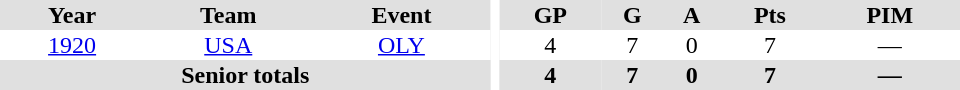<table border="0" cellpadding="1" cellspacing="0" ID="Table3" style="text-align:center; width:40em">
<tr bgcolor="#e0e0e0">
<th>Year</th>
<th>Team</th>
<th>Event</th>
<th rowspan="102" bgcolor="#ffffff"></th>
<th>GP</th>
<th>G</th>
<th>A</th>
<th>Pts</th>
<th>PIM</th>
</tr>
<tr>
<td><a href='#'>1920</a></td>
<td><a href='#'>USA</a></td>
<td><a href='#'>OLY</a></td>
<td>4</td>
<td>7</td>
<td>0</td>
<td>7</td>
<td>—</td>
</tr>
<tr bgcolor="#e0e0e0">
<th colspan="3">Senior totals</th>
<th>4</th>
<th>7</th>
<th>0</th>
<th>7</th>
<th>—</th>
</tr>
</table>
